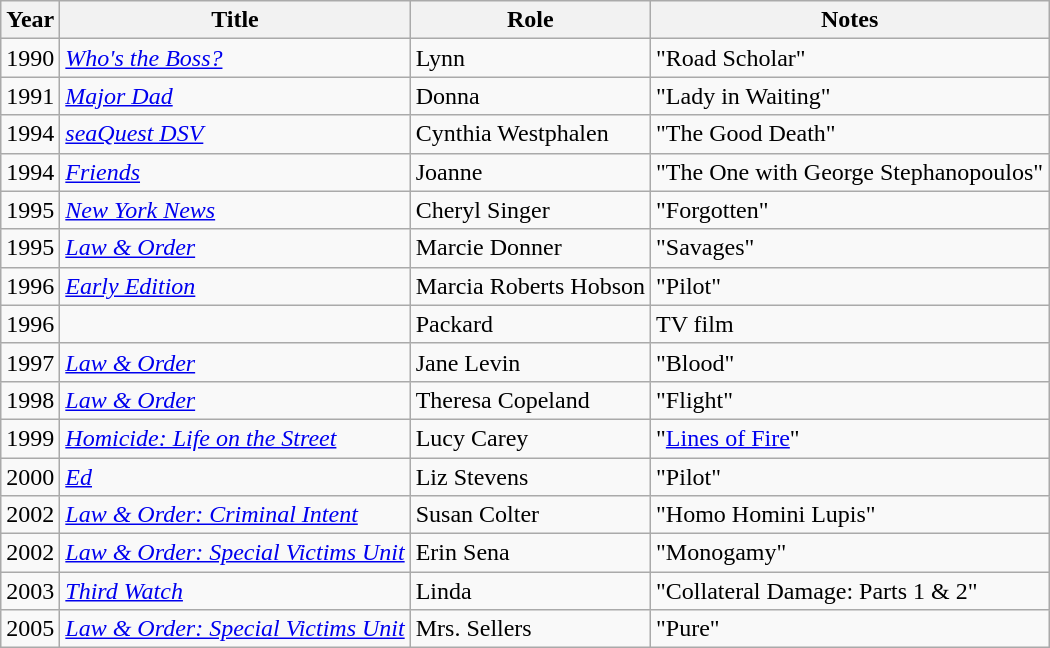<table class="wikitable sortable">
<tr>
<th>Year</th>
<th>Title</th>
<th>Role</th>
<th class="unsortable">Notes</th>
</tr>
<tr>
<td>1990</td>
<td><em><a href='#'>Who's the Boss?</a></em></td>
<td>Lynn</td>
<td>"Road Scholar"</td>
</tr>
<tr>
<td>1991</td>
<td><em><a href='#'>Major Dad</a></em></td>
<td>Donna</td>
<td>"Lady in Waiting"</td>
</tr>
<tr>
<td>1994</td>
<td><em><a href='#'>seaQuest DSV</a></em></td>
<td>Cynthia Westphalen</td>
<td>"The Good Death"</td>
</tr>
<tr>
<td>1994</td>
<td><em><a href='#'>Friends</a></em></td>
<td>Joanne</td>
<td>"The One with George Stephanopoulos"</td>
</tr>
<tr>
<td>1995</td>
<td><em><a href='#'>New York News</a></em></td>
<td>Cheryl Singer</td>
<td>"Forgotten"</td>
</tr>
<tr>
<td>1995</td>
<td><em><a href='#'>Law & Order</a></em></td>
<td>Marcie Donner</td>
<td>"Savages"</td>
</tr>
<tr>
<td>1996</td>
<td><em><a href='#'>Early Edition</a></em></td>
<td>Marcia Roberts Hobson</td>
<td>"Pilot"</td>
</tr>
<tr>
<td>1996</td>
<td><em></em></td>
<td>Packard</td>
<td>TV film</td>
</tr>
<tr>
<td>1997</td>
<td><em><a href='#'>Law & Order</a></em></td>
<td>Jane Levin</td>
<td>"Blood"</td>
</tr>
<tr>
<td>1998</td>
<td><em><a href='#'>Law & Order</a></em></td>
<td>Theresa Copeland</td>
<td>"Flight"</td>
</tr>
<tr>
<td>1999</td>
<td><em><a href='#'>Homicide: Life on the Street</a></em></td>
<td>Lucy Carey</td>
<td>"<a href='#'>Lines of Fire</a>"</td>
</tr>
<tr>
<td>2000</td>
<td><em><a href='#'>Ed</a></em></td>
<td>Liz Stevens</td>
<td>"Pilot"</td>
</tr>
<tr>
<td>2002</td>
<td><em><a href='#'>Law & Order: Criminal Intent</a></em></td>
<td>Susan Colter</td>
<td>"Homo Homini Lupis"</td>
</tr>
<tr>
<td>2002</td>
<td><em><a href='#'>Law & Order: Special Victims Unit</a></em></td>
<td>Erin Sena</td>
<td>"Monogamy"</td>
</tr>
<tr>
<td>2003</td>
<td><em><a href='#'>Third Watch</a></em></td>
<td>Linda</td>
<td>"Collateral Damage: Parts 1 & 2"</td>
</tr>
<tr>
<td>2005</td>
<td><em><a href='#'>Law & Order: Special Victims Unit</a></em></td>
<td>Mrs. Sellers</td>
<td>"Pure"</td>
</tr>
</table>
